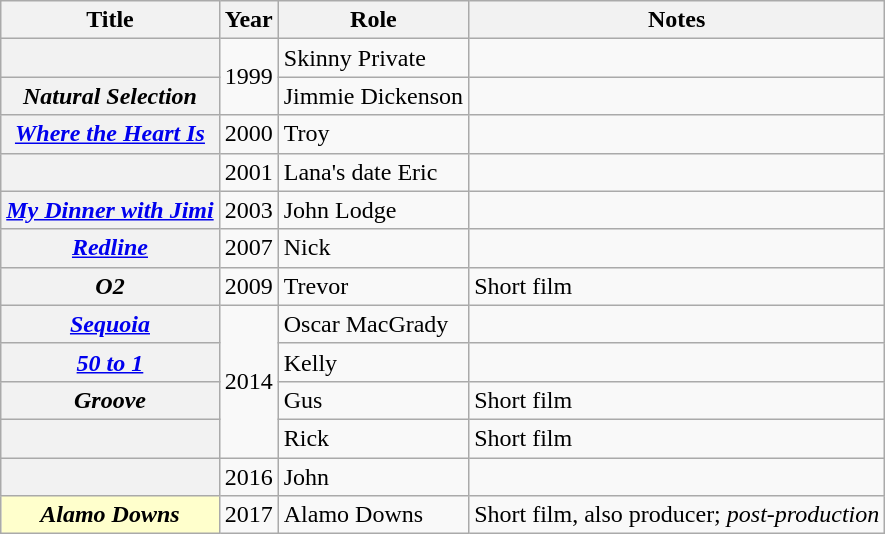<table class="wikitable plainrowheaders sortable">
<tr>
<th scope="col">Title</th>
<th scope="col">Year</th>
<th scope="col">Role</th>
<th scope="col" class="unsortable">Notes</th>
</tr>
<tr>
<th scope="row"><em></em></th>
<td rowspan="2">1999</td>
<td>Skinny Private</td>
<td></td>
</tr>
<tr>
<th scope="row"><em>Natural Selection</em></th>
<td>Jimmie Dickenson</td>
<td></td>
</tr>
<tr>
<th scope="row"><em><a href='#'>Where the Heart Is</a></em></th>
<td>2000</td>
<td>Troy</td>
<td></td>
</tr>
<tr>
<th scope="row"><em></em></th>
<td>2001</td>
<td>Lana's date Eric</td>
<td></td>
</tr>
<tr>
<th scope="row"><em><a href='#'>My Dinner with Jimi</a></em></th>
<td>2003</td>
<td>John Lodge</td>
<td></td>
</tr>
<tr>
<th scope="row"><em><a href='#'>Redline</a></em></th>
<td>2007</td>
<td>Nick</td>
<td></td>
</tr>
<tr>
<th scope="row"><em>O2</em></th>
<td>2009</td>
<td>Trevor</td>
<td>Short film</td>
</tr>
<tr>
<th scope="row"><em><a href='#'>Sequoia</a></em></th>
<td rowspan="4">2014</td>
<td>Oscar MacGrady</td>
<td></td>
</tr>
<tr>
<th scope="row"><em><a href='#'>50 to 1</a></em></th>
<td>Kelly</td>
<td></td>
</tr>
<tr>
<th scope="row"><em>Groove</em></th>
<td>Gus</td>
<td>Short film</td>
</tr>
<tr>
<th scope="row"><em></em></th>
<td>Rick</td>
<td>Short film</td>
</tr>
<tr>
<th scope="row"><em></em></th>
<td>2016</td>
<td>John</td>
<td></td>
</tr>
<tr>
<th scope="row" align="left" style="background:#FFFFCC;"><em>Alamo Downs</em> </th>
<td>2017</td>
<td>Alamo Downs</td>
<td>Short film, also producer; <em>post-production</em></td>
</tr>
</table>
